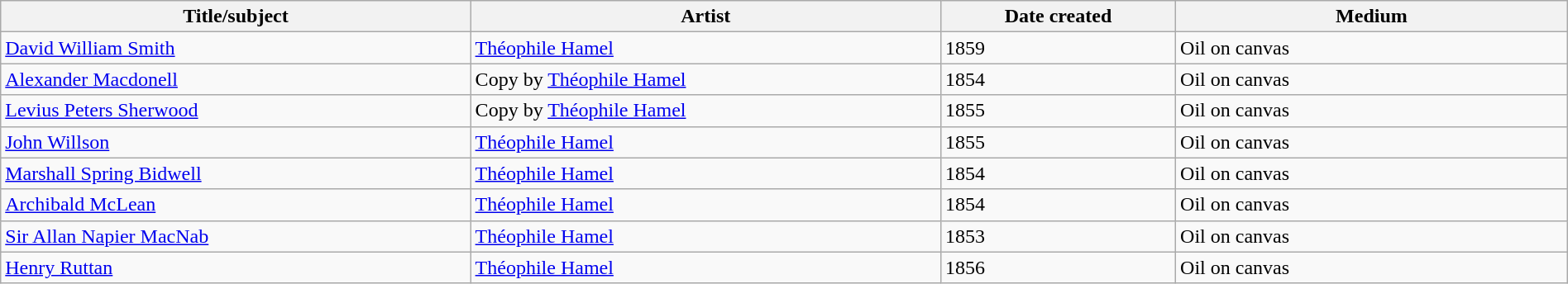<table class="wikitable" style="width:100%">
<tr>
<th width="30%">Title/subject</th>
<th width="30%">Artist</th>
<th width="15%">Date created</th>
<th width="25%">Medium</th>
</tr>
<tr>
<td><a href='#'>David William Smith</a></td>
<td><a href='#'>Théophile Hamel</a></td>
<td>1859</td>
<td>Oil on canvas</td>
</tr>
<tr>
<td><a href='#'>Alexander Macdonell</a></td>
<td>Copy by <a href='#'>Théophile Hamel</a></td>
<td>1854</td>
<td>Oil on canvas</td>
</tr>
<tr>
<td><a href='#'>Levius Peters Sherwood</a></td>
<td>Copy by <a href='#'>Théophile Hamel</a></td>
<td>1855</td>
<td>Oil on canvas</td>
</tr>
<tr>
<td><a href='#'>John Willson</a></td>
<td><a href='#'>Théophile Hamel</a></td>
<td>1855</td>
<td>Oil on canvas</td>
</tr>
<tr>
<td><a href='#'>Marshall Spring Bidwell</a></td>
<td><a href='#'>Théophile Hamel</a></td>
<td>1854</td>
<td>Oil on canvas</td>
</tr>
<tr>
<td><a href='#'>Archibald McLean</a></td>
<td><a href='#'>Théophile Hamel</a></td>
<td>1854</td>
<td>Oil on canvas</td>
</tr>
<tr>
<td><a href='#'>Sir Allan Napier MacNab</a></td>
<td><a href='#'>Théophile Hamel</a></td>
<td>1853</td>
<td>Oil on canvas</td>
</tr>
<tr>
<td><a href='#'>Henry Ruttan</a></td>
<td><a href='#'>Théophile Hamel</a></td>
<td>1856</td>
<td>Oil on canvas</td>
</tr>
</table>
